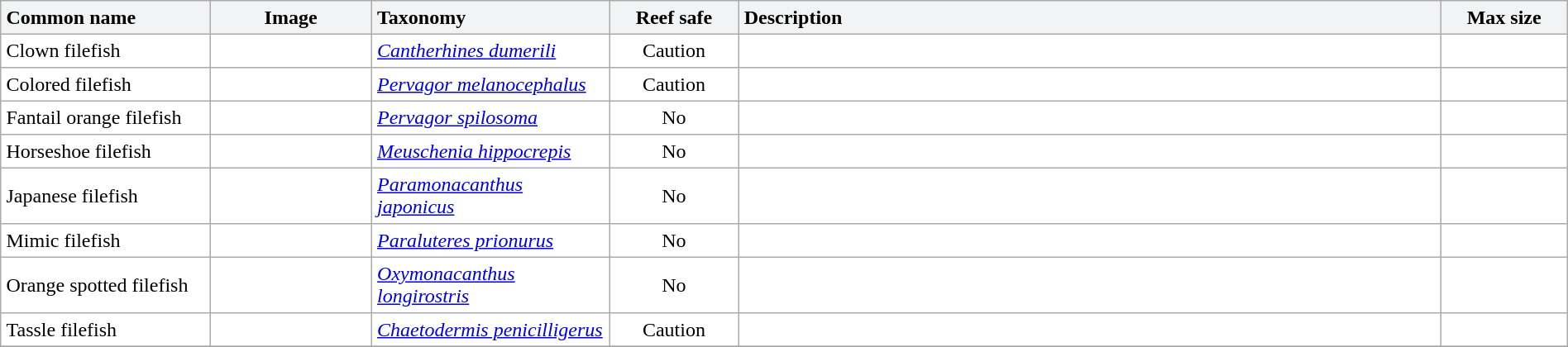<table class="sortable collapsible" cellpadding="4" width="100%" border="1" style="border:1px solid #aaa; border-collapse:collapse">
<tr>
<th align="left" style="background:#F2F3F4" width="170px">Common name</th>
<th style="background:#F2F3F4" width="130px" class="unsortable">Image</th>
<th align="left" style="background:#F2F3F4" width="190px">Taxonomy</th>
<th style="background:#F2F3F4" width="100px">Reef safe</th>
<th align="left" style="background:#F2F3F4" width="610px" class="unsortable">Description</th>
<th style="background:#F2F3F4" width="100px">Max size</th>
</tr>
<tr>
<td>Clown filefish</td>
<td></td>
<td><em><a href='#'>Cantherhines dumerili</a></em></td>
<td align="center">Caution</td>
<td></td>
<td align="center"></td>
</tr>
<tr>
<td>Colored filefish</td>
<td></td>
<td><em><a href='#'>Pervagor melanocephalus</a></em></td>
<td align="center">Caution</td>
<td></td>
<td align="center"></td>
</tr>
<tr>
<td>Fantail orange filefish</td>
<td></td>
<td><em><a href='#'>Pervagor spilosoma</a></em></td>
<td align="center">No</td>
<td></td>
<td align="center"></td>
</tr>
<tr>
<td>Horseshoe filefish</td>
<td></td>
<td><em><a href='#'>Meuschenia hippocrepis</a></em></td>
<td align="center">No</td>
<td></td>
<td align="center"></td>
</tr>
<tr>
<td>Japanese filefish</td>
<td></td>
<td><em><a href='#'>Paramonacanthus japonicus</a></em></td>
<td align="center">No</td>
<td></td>
<td align="center"></td>
</tr>
<tr>
<td>Mimic filefish</td>
<td></td>
<td><em><a href='#'>Paraluteres prionurus</a></em></td>
<td align="center">No</td>
<td></td>
<td align="center"></td>
</tr>
<tr>
<td>Orange spotted filefish</td>
<td></td>
<td><em><a href='#'>Oxymonacanthus longirostris</a></em></td>
<td align="center">No</td>
<td></td>
<td align="center"></td>
</tr>
<tr>
<td>Tassle filefish</td>
<td></td>
<td><em><a href='#'>Chaetodermis penicilligerus</a></em></td>
<td align="center">Caution</td>
<td></td>
<td align="center"></td>
</tr>
<tr>
</tr>
</table>
